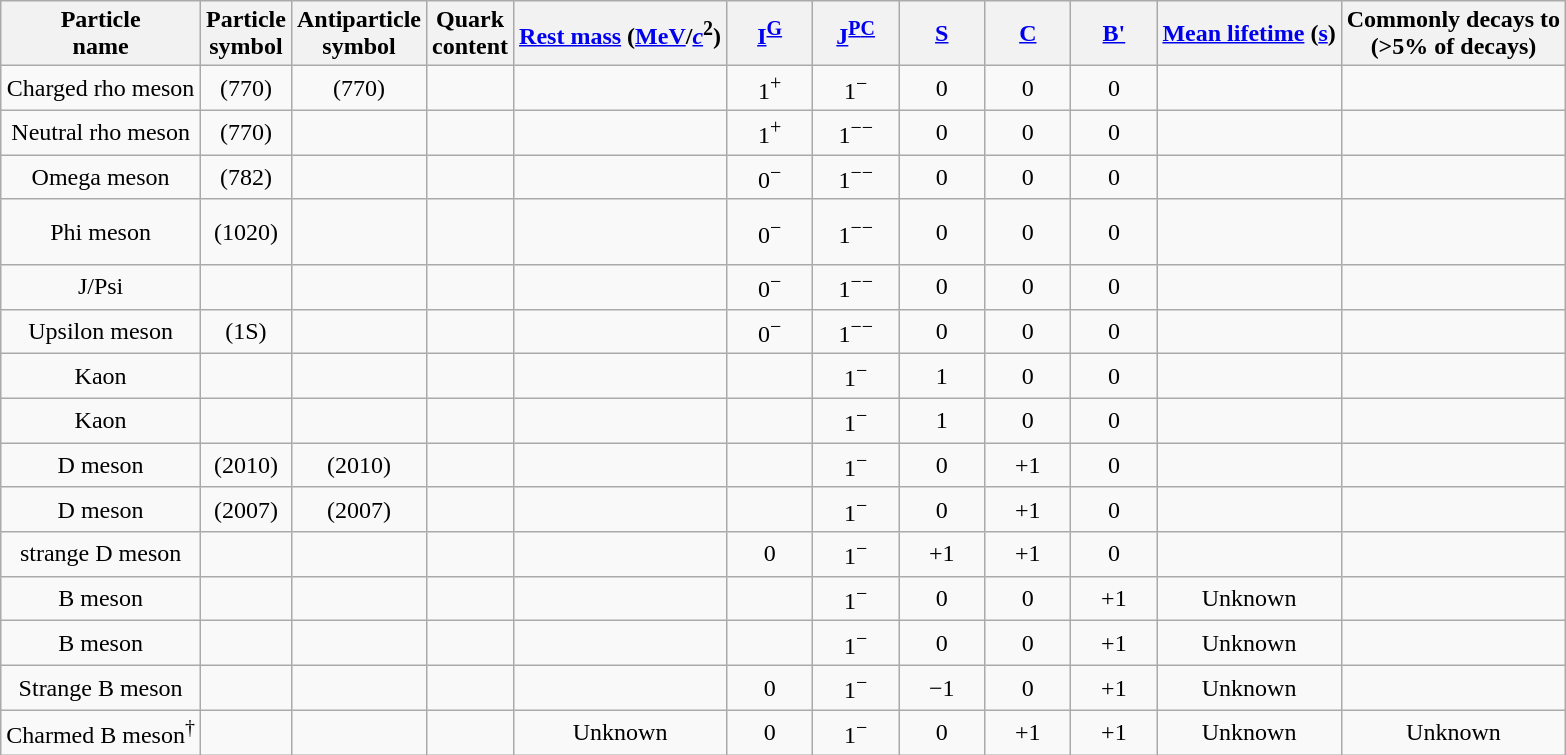<table class="wikitable sortable" style="text-align:center;">
<tr>
<th class=unsortable>Particle <br>name</th>
<th>Particle <br>symbol</th>
<th>Antiparticle <br>symbol</th>
<th class=unsortable>Quark<br>content</th>
<th><a href='#'>Rest mass</a> (<a href='#'>MeV</a>/<a href='#'><em>c</em></a><sup>2</sup>)</th>
<th width="50"><a href='#'>I</a><sup><a href='#'>G</a></sup></th>
<th width="50"><a href='#'>J</a><sup><a href='#'>P</a><a href='#'>C</a></sup></th>
<th width="50"><a href='#'>S</a></th>
<th width="50"><a href='#'>C</a></th>
<th width="50"><a href='#'>B'</a></th>
<th><a href='#'>Mean lifetime</a> (<a href='#'>s</a>)</th>
<th class=unsortable>Commonly decays to <br>(>5% of decays)</th>
</tr>
<tr>
<td>Charged rho meson</td>
<td>(770)</td>
<td>(770)</td>
<td></td>
<td></td>
<td>1<sup>+</sup></td>
<td>1<sup>−</sup></td>
<td>0</td>
<td>0</td>
<td>0</td>
<td></td>
<td></td>
</tr>
<tr>
<td>Neutral rho meson</td>
<td>(770)</td>
<td></td>
<td></td>
<td></td>
<td>1<sup>+</sup></td>
<td>1<sup>−−</sup></td>
<td>0</td>
<td>0</td>
<td>0</td>
<td></td>
<td></td>
</tr>
<tr>
<td>Omega meson</td>
<td>(782)</td>
<td></td>
<td></td>
<td></td>
<td>0<sup>−</sup></td>
<td>1<sup>−−</sup></td>
<td>0</td>
<td>0</td>
<td>0</td>
<td></td>
<td> <br></td>
</tr>
<tr>
<td>Phi meson</td>
<td>(1020)</td>
<td></td>
<td></td>
<td></td>
<td>0<sup>−</sup></td>
<td>1<sup>−−</sup></td>
<td>0</td>
<td>0</td>
<td>0</td>
<td></td>
<td> <br> <br></td>
</tr>
<tr>
<td>J/Psi</td>
<td></td>
<td></td>
<td></td>
<td></td>
<td>0<sup>−</sup></td>
<td>1<sup>−−</sup></td>
<td>0</td>
<td>0</td>
<td>0</td>
<td></td>
<td></td>
</tr>
<tr>
<td>Upsilon meson</td>
<td>(1S)</td>
<td></td>
<td></td>
<td></td>
<td>0<sup>−</sup></td>
<td>1<sup>−−</sup></td>
<td>0</td>
<td>0</td>
<td>0</td>
<td></td>
<td></td>
</tr>
<tr>
<td>Kaon</td>
<td></td>
<td></td>
<td></td>
<td></td>
<td></td>
<td>1<sup>−</sup></td>
<td>1</td>
<td>0</td>
<td>0</td>
<td></td>
<td></td>
</tr>
<tr>
<td>Kaon</td>
<td></td>
<td></td>
<td></td>
<td></td>
<td></td>
<td>1<sup>−</sup></td>
<td>1</td>
<td>0</td>
<td>0</td>
<td></td>
<td></td>
</tr>
<tr>
<td>D meson</td>
<td>(2010)</td>
<td>(2010)</td>
<td></td>
<td></td>
<td><span></span></td>
<td><span>1</span><sup><span>−</span></sup></td>
<td>0</td>
<td>+1</td>
<td>0</td>
<td></td>
<td> <br></td>
</tr>
<tr>
<td>D meson</td>
<td>(2007)</td>
<td>(2007)</td>
<td></td>
<td></td>
<td><span></span></td>
<td><span>1</span><sup><span>−</span></sup></td>
<td>0</td>
<td>+1</td>
<td>0</td>
<td></td>
<td> <br></td>
</tr>
<tr>
<td>strange D meson</td>
<td></td>
<td></td>
<td></td>
<td></td>
<td><span>0</span></td>
<td><span>1</span><sup><span>−</span></sup></td>
<td>+1</td>
<td>+1</td>
<td>0</td>
<td></td>
<td> <br></td>
</tr>
<tr>
<td>B meson</td>
<td></td>
<td></td>
<td></td>
<td></td>
<td><span></span></td>
<td><span>1</span><sup><span>−</span></sup></td>
<td>0</td>
<td>0</td>
<td>+1</td>
<td>Unknown</td>
<td></td>
</tr>
<tr>
<td>B meson</td>
<td></td>
<td></td>
<td></td>
<td></td>
<td><span></span></td>
<td><span>1</span><sup><span>−</span></sup></td>
<td>0</td>
<td>0</td>
<td>+1</td>
<td>Unknown</td>
<td></td>
</tr>
<tr>
<td>Strange B meson</td>
<td></td>
<td></td>
<td></td>
<td></td>
<td><span>0</span></td>
<td><span>1</span><sup><span>−</span></sup></td>
<td>−1</td>
<td>0</td>
<td>+1</td>
<td>Unknown</td>
<td></td>
</tr>
<tr>
<td>Charmed B meson<sup>†</sup></td>
<td></td>
<td></td>
<td></td>
<td>Unknown</td>
<td><span>0</span></td>
<td><span>1</span><sup><span>−</span></sup></td>
<td>0</td>
<td>+1</td>
<td>+1</td>
<td>Unknown</td>
<td>Unknown</td>
</tr>
</table>
